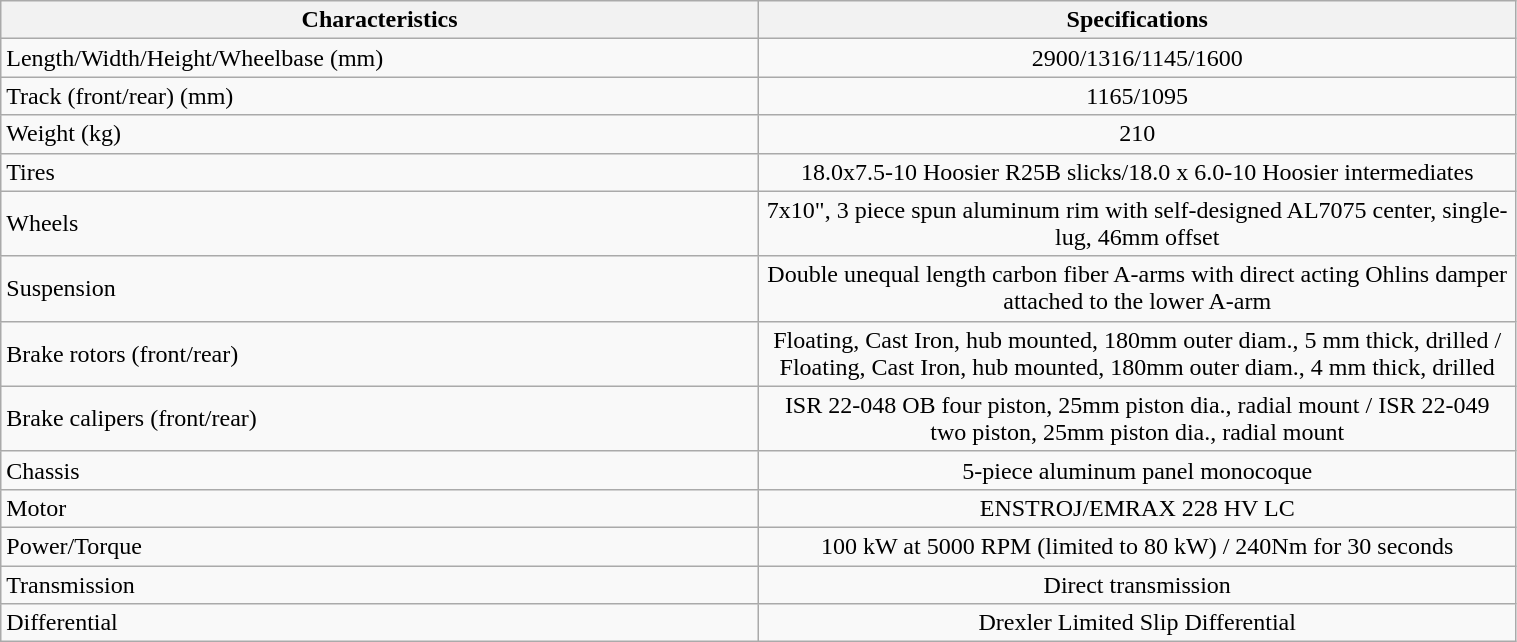<table class="wikitable" width=80%>
<tr>
<th width=50%>Characteristics</th>
<th width=50%>Specifications</th>
</tr>
<tr>
<td>Length/Width/Height/Wheelbase (mm)</td>
<td style="text-align:center;">2900/1316/1145/1600</td>
</tr>
<tr>
<td>Track (front/rear) (mm)</td>
<td style="text-align:center;">1165/1095</td>
</tr>
<tr>
<td>Weight (kg)</td>
<td style="text-align:center;">210</td>
</tr>
<tr>
<td>Tires</td>
<td style="text-align:center;">18.0x7.5-10 Hoosier R25B slicks/18.0 x 6.0-10 Hoosier intermediates</td>
</tr>
<tr>
<td>Wheels</td>
<td style="text-align:center;">7x10", 3 piece spun aluminum rim with self-designed AL7075 center, single-lug, 46mm offset</td>
</tr>
<tr>
<td>Suspension</td>
<td style="text-align:center;">Double unequal length carbon fiber A-arms with direct acting Ohlins damper attached to the lower A-arm</td>
</tr>
<tr>
<td>Brake rotors (front/rear)</td>
<td style="text-align:center;">Floating, Cast Iron, hub mounted, 180mm outer diam., 5 mm thick, drilled / Floating, Cast Iron, hub mounted, 180mm outer diam., 4 mm thick, drilled</td>
</tr>
<tr>
<td>Brake calipers (front/rear)</td>
<td style="text-align:center;">ISR 22-048 OB four piston, 25mm piston dia., radial mount / ISR 22-049 two piston, 25mm piston dia., radial mount</td>
</tr>
<tr>
<td>Chassis</td>
<td style="text-align:center;">5-piece aluminum panel monocoque</td>
</tr>
<tr>
<td>Motor</td>
<td style="text-align:center;">ENSTROJ/EMRAX 228 HV LC</td>
</tr>
<tr>
<td>Power/Torque</td>
<td style="text-align:center;">100 kW at 5000 RPM (limited to 80 kW) / 240Nm for 30 seconds</td>
</tr>
<tr>
<td>Transmission</td>
<td style="text-align:center;">Direct transmission</td>
</tr>
<tr>
<td>Differential</td>
<td style="text-align:center;">Drexler Limited Slip Differential</td>
</tr>
</table>
